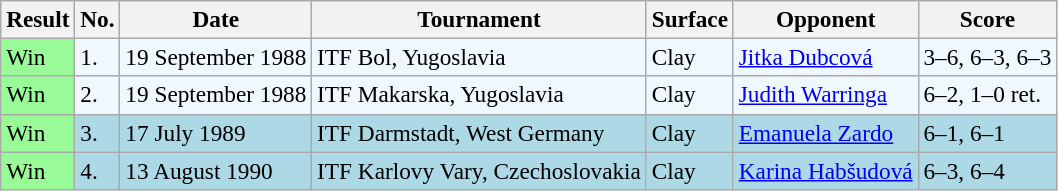<table class="sortable wikitable" style=font-size:97%>
<tr>
<th>Result</th>
<th>No.</th>
<th>Date</th>
<th>Tournament</th>
<th>Surface</th>
<th>Opponent</th>
<th class="unsortable">Score</th>
</tr>
<tr style="background:#f0f8ff;">
<td style="background:#98fb98;">Win</td>
<td>1.</td>
<td>19 September 1988</td>
<td>ITF Bol, Yugoslavia</td>
<td>Clay</td>
<td> <a href='#'>Jitka Dubcová</a></td>
<td>3–6, 6–3, 6–3</td>
</tr>
<tr style="background:#f0f8ff;">
<td style="background:#98fb98;">Win</td>
<td>2.</td>
<td>19 September 1988</td>
<td>ITF Makarska, Yugoslavia</td>
<td>Clay</td>
<td> <a href='#'>Judith Warringa</a></td>
<td>6–2, 1–0 ret.</td>
</tr>
<tr style="background:lightblue;">
<td style="background:#98fb98;">Win</td>
<td>3.</td>
<td>17 July 1989</td>
<td>ITF Darmstadt, West Germany</td>
<td>Clay</td>
<td> <a href='#'>Emanuela Zardo</a></td>
<td>6–1, 6–1</td>
</tr>
<tr style="background:lightblue;">
<td style="background:#98fb98;">Win</td>
<td>4.</td>
<td>13 August 1990</td>
<td>ITF Karlovy Vary, Czechoslovakia</td>
<td>Clay</td>
<td> <a href='#'>Karina Habšudová</a></td>
<td>6–3, 6–4</td>
</tr>
</table>
